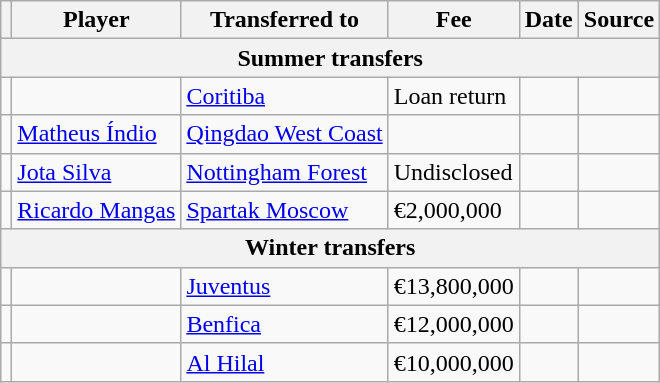<table class="wikitable plainrowheaders sortable">
<tr>
<th></th>
<th scope="col">Player</th>
<th>Transferred to</th>
<th style="width: 65px;">Fee</th>
<th scope="col">Date</th>
<th scope="col">Source</th>
</tr>
<tr>
<th colspan="7">Summer transfers</th>
</tr>
<tr>
<td align="center"></td>
<td></td>
<td> <a href='#'>Coritiba</a></td>
<td>Loan return</td>
<td></td>
<td></td>
</tr>
<tr>
<td align="center"></td>
<td> <a href='#'>Matheus Índio</a></td>
<td> <a href='#'>Qingdao West Coast</a></td>
<td></td>
<td></td>
<td></td>
</tr>
<tr>
<td align="center"></td>
<td> <a href='#'>Jota Silva</a></td>
<td> <a href='#'>Nottingham Forest</a></td>
<td>Undisclosed</td>
<td></td>
<td></td>
</tr>
<tr>
<td align="center"></td>
<td> <a href='#'>Ricardo Mangas</a></td>
<td> <a href='#'>Spartak Moscow</a></td>
<td>€2,000,000</td>
<td></td>
<td></td>
</tr>
<tr>
<th colspan="7">Winter transfers</th>
</tr>
<tr>
<td align="center"></td>
<td></td>
<td> <a href='#'>Juventus</a></td>
<td>€13,800,000</td>
<td></td>
<td></td>
</tr>
<tr>
<td align="center"></td>
<td></td>
<td> <a href='#'>Benfica</a></td>
<td>€12,000,000</td>
<td></td>
<td></td>
</tr>
<tr>
<td align="center"></td>
<td></td>
<td> <a href='#'>Al Hilal</a></td>
<td>€10,000,000</td>
<td></td>
<td></td>
</tr>
</table>
